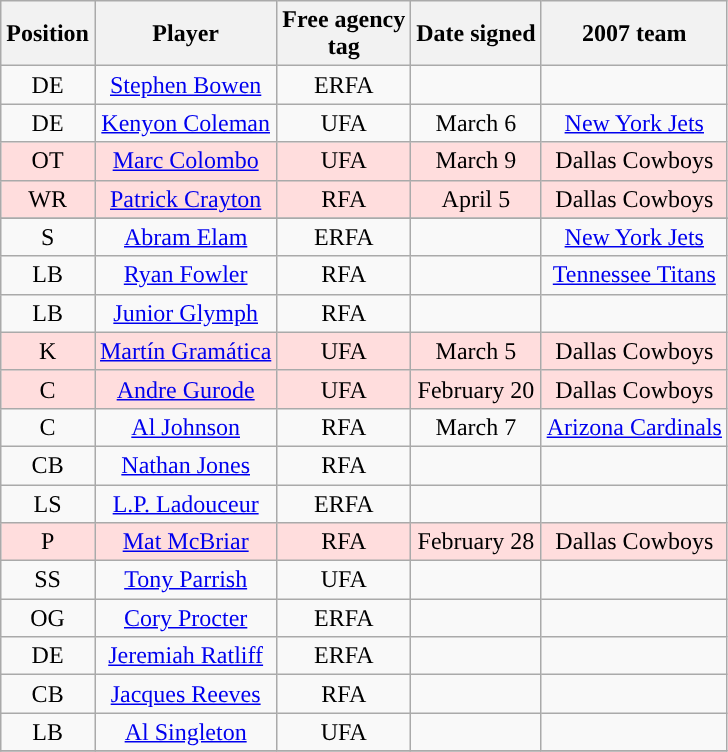<table class="wikitable">
<tr>
<th>Position</th>
<th>Player</th>
<th>Free agency<br>tag</th>
<th>Date signed</th>
<th>2007 team</th>
</tr>
<tr style="background: #ffddoo;" align="center">
<td>DE</td>
<td><a href='#'>Stephen Bowen</a></td>
<td>ERFA</td>
<td></td>
<td></td>
</tr>
<tr style="background: #ffddoo;" align="center">
<td>DE</td>
<td><a href='#'>Kenyon Coleman</a></td>
<td>UFA</td>
<td>March 6</td>
<td><a href='#'>New York Jets</a></td>
</tr>
<tr style="background: #ffdddd;" align="center">
<td>OT</td>
<td><a href='#'>Marc Colombo</a></td>
<td>UFA</td>
<td>March 9</td>
<td>Dallas Cowboys</td>
</tr>
<tr style="background: #ffdddd;" align="center">
<td>WR</td>
<td><a href='#'>Patrick Crayton</a></td>
<td>RFA</td>
<td>April 5</td>
<td>Dallas Cowboys</td>
</tr>
<tr style="background: #ffddoo;" align="center">
</tr>
<tr style="background: #ffddoo;" align="center">
<td>S</td>
<td><a href='#'>Abram Elam</a></td>
<td>ERFA</td>
<td></td>
<td><a href='#'>New York Jets</a></td>
</tr>
<tr style="background: #ffddoo;" align="center">
<td>LB</td>
<td><a href='#'>Ryan Fowler</a></td>
<td>RFA</td>
<td></td>
<td><a href='#'>Tennessee Titans</a></td>
</tr>
<tr style="background: #ffddoo;" align="center">
<td>LB</td>
<td><a href='#'>Junior Glymph</a></td>
<td>RFA</td>
<td></td>
<td></td>
</tr>
<tr style="background: #ffdddd;" align="center">
<td>K</td>
<td><a href='#'>Martín Gramática</a></td>
<td>UFA</td>
<td>March 5</td>
<td>Dallas Cowboys</td>
</tr>
<tr style="background: #ffdddd;" align="center">
<td>C</td>
<td><a href='#'>Andre Gurode</a></td>
<td>UFA</td>
<td>February 20</td>
<td>Dallas Cowboys</td>
</tr>
<tr style="background: #ffddoo;" align="center">
<td>C</td>
<td><a href='#'>Al Johnson</a></td>
<td>RFA</td>
<td>March 7</td>
<td><a href='#'>Arizona Cardinals</a></td>
</tr>
<tr style="background: #ffddoo;" align="center">
<td>CB</td>
<td><a href='#'>Nathan Jones</a></td>
<td>RFA</td>
<td></td>
<td></td>
</tr>
<tr style="background: #ffddoo;" align="center">
<td>LS</td>
<td><a href='#'>L.P. Ladouceur</a></td>
<td>ERFA</td>
<td></td>
<td></td>
</tr>
<tr style="background: #ffdddd;" align="center">
<td>P</td>
<td><a href='#'>Mat McBriar</a></td>
<td>RFA</td>
<td>February 28</td>
<td>Dallas Cowboys</td>
</tr>
<tr style="background: #ffddoo;" align="center">
<td>SS</td>
<td><a href='#'>Tony Parrish</a></td>
<td>UFA</td>
<td></td>
<td></td>
</tr>
<tr style="background: #ffddoo;" align="center">
<td>OG</td>
<td><a href='#'>Cory Procter</a></td>
<td>ERFA</td>
<td></td>
<td></td>
</tr>
<tr style="background: #ffddoo;" align="center">
<td>DE</td>
<td><a href='#'>Jeremiah Ratliff</a></td>
<td>ERFA</td>
<td></td>
<td></td>
</tr>
<tr style="background: #ffddoo;" align="center">
<td>CB</td>
<td><a href='#'>Jacques Reeves</a></td>
<td>RFA</td>
<td></td>
<td></td>
</tr>
<tr style="background: #ffddoo;" align="center">
<td>LB</td>
<td><a href='#'>Al Singleton</a></td>
<td>UFA</td>
<td></td>
<td></td>
</tr>
<tr>
</tr>
</table>
